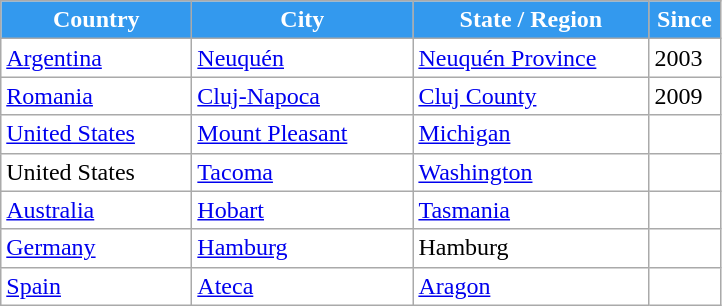<table class="wikitable" "text-align:left;font-size:100%;"|>
<tr>
<th style="background:#39e; color:white; height:17px; width:120px;">Country</th>
<th ! style="background:#39e; color:white; width:140px;">City</th>
<th ! style="background:#39e; color:white; width:150px;">State / Region</th>
<th ! style="background:#39e; color:white; width:40px;">Since</th>
</tr>
<tr style="color:black; background:white;">
<td ! !><a href='#'>Argentina</a></td>
<td ! !><a href='#'>Neuquén</a></td>
<td ! !><a href='#'>Neuquén Province</a></td>
<td ! !>2003</td>
</tr>
<tr style="color:black; background:white;">
<td ! !><a href='#'>Romania</a></td>
<td ! !><a href='#'>Cluj-Napoca</a></td>
<td ! !><a href='#'>Cluj County</a></td>
<td ! !>2009</td>
</tr>
<tr style="color:red; background:white;">
<td ! !><a href='#'>United States</a></td>
<td ! !><a href='#'>Mount Pleasant</a></td>
<td ! !><a href='#'>Michigan</a></td>
<td ! !></td>
</tr>
<tr style="color:black; background:white;">
<td ! !>United States</td>
<td ! !><a href='#'>Tacoma</a></td>
<td ! !><a href='#'>Washington</a></td>
<td ! !></td>
</tr>
<tr style="color:black; background:white;">
<td ! !><a href='#'>Australia</a></td>
<td ! !><a href='#'>Hobart</a></td>
<td ! !><a href='#'>Tasmania</a></td>
<td ! !></td>
</tr>
<tr style="color:black; background:white;">
<td ! !><a href='#'>Germany</a></td>
<td ! !><a href='#'>Hamburg</a></td>
<td ! !>Hamburg</td>
<td ! !></td>
</tr>
<tr style="color:black; background:white;">
<td ! !><a href='#'>Spain</a></td>
<td ! !><a href='#'>Ateca</a></td>
<td ! !><a href='#'>Aragon</a></td>
<td ! !></td>
</tr>
</table>
